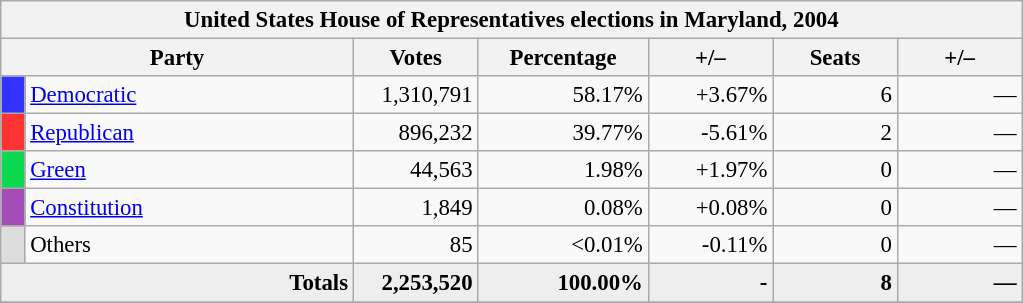<table class="wikitable" style="font-size: 95%;">
<tr>
<th colspan="7">United States House of Representatives elections in Maryland, 2004</th>
</tr>
<tr>
<th colspan=2 style="width: 15em">Party</th>
<th style="width: 5em">Votes</th>
<th style="width: 7em">Percentage</th>
<th style="width: 5em">+/–</th>
<th style="width: 5em">Seats</th>
<th style="width: 5em">+/–</th>
</tr>
<tr>
<th style="background-color:#3333FF; width: 3px"></th>
<td style="width: 130px"><a href='#'>Democratic</a></td>
<td align="right">1,310,791</td>
<td align="right">58.17%</td>
<td align="right">+3.67%</td>
<td align="right">6</td>
<td align="right">—</td>
</tr>
<tr>
<th style="background-color:#FF3333; width: 3px"></th>
<td style="width: 130px"><a href='#'>Republican</a></td>
<td align="right">896,232</td>
<td align="right">39.77%</td>
<td align="right">-5.61%</td>
<td align="right">2</td>
<td align="right">—</td>
</tr>
<tr>
<th style="background-color:#0BDA51; width: 3px"></th>
<td style="width: 130px"><a href='#'>Green</a></td>
<td align="right">44,563</td>
<td align="right">1.98%</td>
<td align="right">+1.97%</td>
<td align="right">0</td>
<td align="right">—</td>
</tr>
<tr>
<th style="background-color:#A54CBA; width: 3px"></th>
<td style="width: 130px"><a href='#'>Constitution</a></td>
<td align="right">1,849</td>
<td align="right">0.08%</td>
<td align="right">+0.08%</td>
<td align="right">0</td>
<td align="right">—</td>
</tr>
<tr>
<th style="background-color:#DDDDDD; width: 3px"></th>
<td style="width: 130px">Others</td>
<td align="right">85</td>
<td align="right"><0.01%</td>
<td align="right">-0.11%</td>
<td align="right">0</td>
<td align="right">—</td>
</tr>
<tr bgcolor="#EEEEEE">
<td colspan="2" align="right"><strong>Totals</strong></td>
<td align="right"><strong>2,253,520</strong></td>
<td align="right"><strong>100.00%</strong></td>
<td align="right"><strong>-</strong></td>
<td align="right"><strong>8</strong></td>
<td align="right"><strong>—</strong></td>
</tr>
<tr bgcolor="#EEEEEE">
</tr>
</table>
